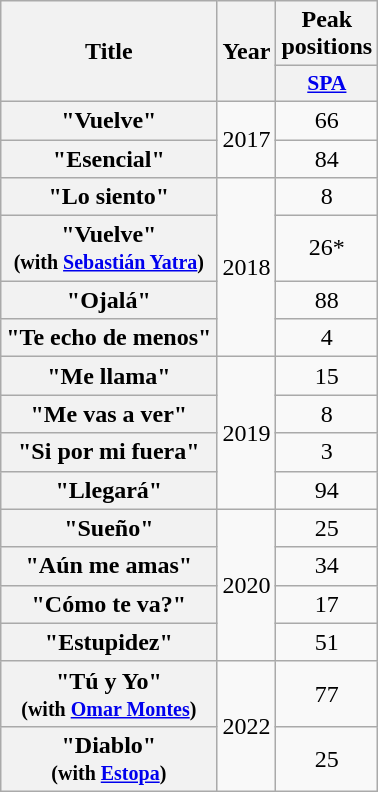<table class="wikitable plainrowheaders" style="text-align:center">
<tr>
<th scope="col" rowspan="2">Title</th>
<th scope="col" rowspan="2">Year</th>
<th scope="col" colspan="1">Peak positions</th>
</tr>
<tr>
<th scope="col" style="width:3em;font-size:90%;"><a href='#'>SPA</a><br></th>
</tr>
<tr>
<th scope="row">"Vuelve"</th>
<td rowspan=2>2017</td>
<td>66</td>
</tr>
<tr>
<th scope="row">"Esencial"</th>
<td>84</td>
</tr>
<tr>
<th scope="row">"Lo siento"</th>
<td rowspan=4>2018</td>
<td>8</td>
</tr>
<tr>
<th scope="row">"Vuelve"<br><small>(with <a href='#'>Sebastián Yatra</a>)</small></th>
<td>26*</td>
</tr>
<tr>
<th scope="row">"Ojalá"</th>
<td>88</td>
</tr>
<tr>
<th scope="row">"Te echo de menos"</th>
<td>4</td>
</tr>
<tr>
<th scope="row">"Me llama"</th>
<td rowspan=4>2019</td>
<td>15</td>
</tr>
<tr>
<th scope="row">"Me vas a ver"</th>
<td>8</td>
</tr>
<tr>
<th scope="row">"Si por mi fuera"</th>
<td>3</td>
</tr>
<tr>
<th scope="row">"Llegará"</th>
<td>94</td>
</tr>
<tr>
<th scope="row">"Sueño"</th>
<td rowspan=4>2020</td>
<td>25</td>
</tr>
<tr>
<th scope="row">"Aún me amas"</th>
<td>34</td>
</tr>
<tr>
<th scope="row">"Cómo te va?"</th>
<td>17</td>
</tr>
<tr>
<th scope="row">"Estupidez"</th>
<td>51</td>
</tr>
<tr>
<th scope="row">"Tú y Yo"<br><small>(with <a href='#'>Omar Montes</a>)</small></th>
<td rowspan=2>2022</td>
<td>77</td>
</tr>
<tr>
<th scope="row">"Diablo"<br><small>(with <a href='#'>Estopa</a>)</small></th>
<td>25</td>
</tr>
</table>
